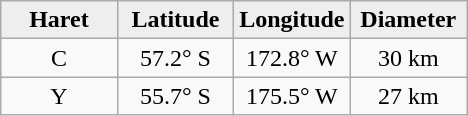<table class="wikitable">
<tr>
<th width="25%" style="background:#eeeeee;">Haret</th>
<th width="25%" style="background:#eeeeee;">Latitude</th>
<th width="25%" style="background:#eeeeee;">Longitude</th>
<th width="25%" style="background:#eeeeee;">Diameter</th>
</tr>
<tr>
<td align="center">C</td>
<td align="center">57.2° S</td>
<td align="center">172.8° W</td>
<td align="center">30 km</td>
</tr>
<tr>
<td align="center">Y</td>
<td align="center">55.7° S</td>
<td align="center">175.5° W</td>
<td align="center">27 km</td>
</tr>
</table>
